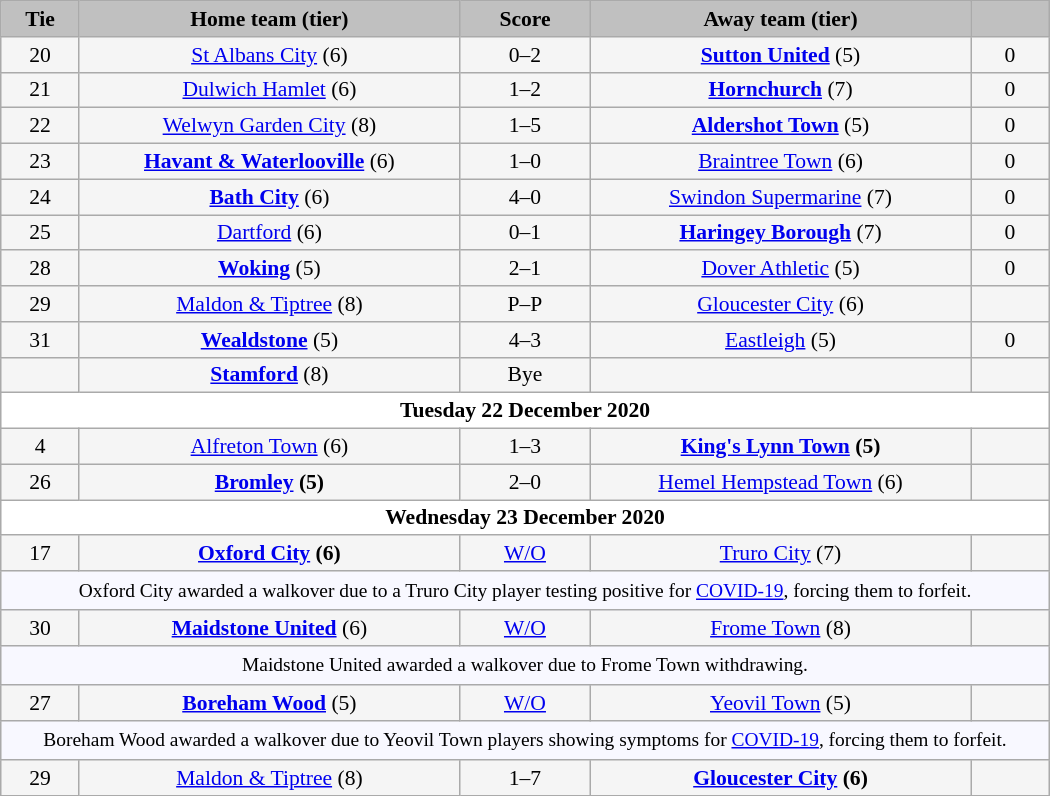<table class="wikitable" style="width: 700px; background:WhiteSmoke; text-align:center; font-size:90%">
<tr>
<td scope="col" style="width:  7.50%; background:silver;"><strong>Tie</strong></td>
<td scope="col" style="width: 36.25%; background:silver;"><strong>Home team (tier)</strong></td>
<td scope="col" style="width: 12.50%; background:silver;"><strong>Score</strong></td>
<td scope="col" style="width: 36.25%; background:silver;"><strong>Away team (tier)</strong></td>
<td scope="col" style="width:  7.50%; background:silver;"><strong></strong></td>
</tr>
<tr>
<td>20</td>
<td><a href='#'>St Albans City</a> (6)</td>
<td>0–2</td>
<td><strong><a href='#'>Sutton United</a></strong> (5)</td>
<td>0</td>
</tr>
<tr>
<td>21</td>
<td><a href='#'>Dulwich Hamlet</a> (6)</td>
<td>1–2</td>
<td><strong><a href='#'>Hornchurch</a></strong> (7)</td>
<td>0</td>
</tr>
<tr>
<td>22</td>
<td><a href='#'>Welwyn Garden City</a> (8)</td>
<td>1–5</td>
<td><strong><a href='#'>Aldershot Town</a></strong> (5)</td>
<td>0</td>
</tr>
<tr>
<td>23</td>
<td><strong><a href='#'>Havant & Waterlooville</a></strong> (6)</td>
<td>1–0</td>
<td><a href='#'>Braintree Town</a> (6)</td>
<td>0</td>
</tr>
<tr>
<td>24</td>
<td><strong><a href='#'>Bath City</a></strong> (6)</td>
<td>4–0</td>
<td><a href='#'>Swindon Supermarine</a> (7)</td>
<td>0</td>
</tr>
<tr>
<td>25</td>
<td><a href='#'>Dartford</a> (6)</td>
<td>0–1</td>
<td><strong><a href='#'>Haringey Borough</a></strong> (7)</td>
<td>0</td>
</tr>
<tr>
<td>28</td>
<td><strong><a href='#'>Woking</a></strong> (5)</td>
<td>2–1</td>
<td><a href='#'>Dover Athletic</a> (5)</td>
<td>0</td>
</tr>
<tr>
<td>29</td>
<td><a href='#'>Maldon & Tiptree</a> (8)</td>
<td>P–P</td>
<td><a href='#'>Gloucester City</a> (6)</td>
<td></td>
</tr>
<tr>
<td>31</td>
<td><strong><a href='#'>Wealdstone</a></strong> (5)</td>
<td>4–3</td>
<td><a href='#'>Eastleigh</a> (5)</td>
<td>0</td>
</tr>
<tr>
<td></td>
<td><strong><a href='#'>Stamford</a></strong> (8)</td>
<td>Bye</td>
<td></td>
<td></td>
</tr>
<tr>
<td colspan="5" style= background:White><strong>Tuesday 22 December 2020</strong></td>
</tr>
<tr>
<td>4</td>
<td><a href='#'>Alfreton Town</a> (6)</td>
<td>1–3</td>
<td><strong><a href='#'>King's Lynn Town</a> (5)</strong></td>
<td></td>
</tr>
<tr>
<td>26</td>
<td><strong><a href='#'>Bromley</a> (5)</strong></td>
<td>2–0</td>
<td><a href='#'>Hemel Hempstead Town</a> (6)</td>
<td></td>
</tr>
<tr>
<td colspan="5" style= background:White><strong>Wednesday 23 December 2020</strong></td>
</tr>
<tr>
<td>17</td>
<td><strong><a href='#'>Oxford City</a> (6)</strong></td>
<td><a href='#'>W/O</a></td>
<td><a href='#'>Truro City</a> (7)</td>
<td></td>
</tr>
<tr>
<td colspan="5" style="background:GhostWhite; height:20px; text-align:center; font-size:90%">Oxford City awarded a walkover due to a Truro City player testing positive for <a href='#'>COVID-19</a>, forcing them to forfeit.</td>
</tr>
<tr>
<td>30</td>
<td><strong><a href='#'>Maidstone United</a></strong> (6)</td>
<td><a href='#'>W/O</a></td>
<td><a href='#'>Frome Town</a> (8)</td>
<td></td>
</tr>
<tr>
<td colspan="5" style="background:GhostWhite; height:20px; text-align:center; font-size:90%">Maidstone United awarded a walkover due to Frome Town withdrawing.</td>
</tr>
<tr>
<td>27</td>
<td><strong><a href='#'>Boreham Wood</a></strong> (5)</td>
<td><a href='#'>W/O</a></td>
<td><a href='#'>Yeovil Town</a> (5)</td>
<td></td>
</tr>
<tr>
<td colspan="5" style="background:GhostWhite; height:20px; text-align:center; font-size:90%">Boreham Wood awarded a walkover due to Yeovil Town players showing symptoms for <a href='#'>COVID-19</a>, forcing them to forfeit.</td>
</tr>
<tr>
<td>29</td>
<td><a href='#'>Maldon & Tiptree</a> (8)</td>
<td>1–7</td>
<td><strong><a href='#'>Gloucester City</a> (6)</strong></td>
<td></td>
</tr>
</table>
